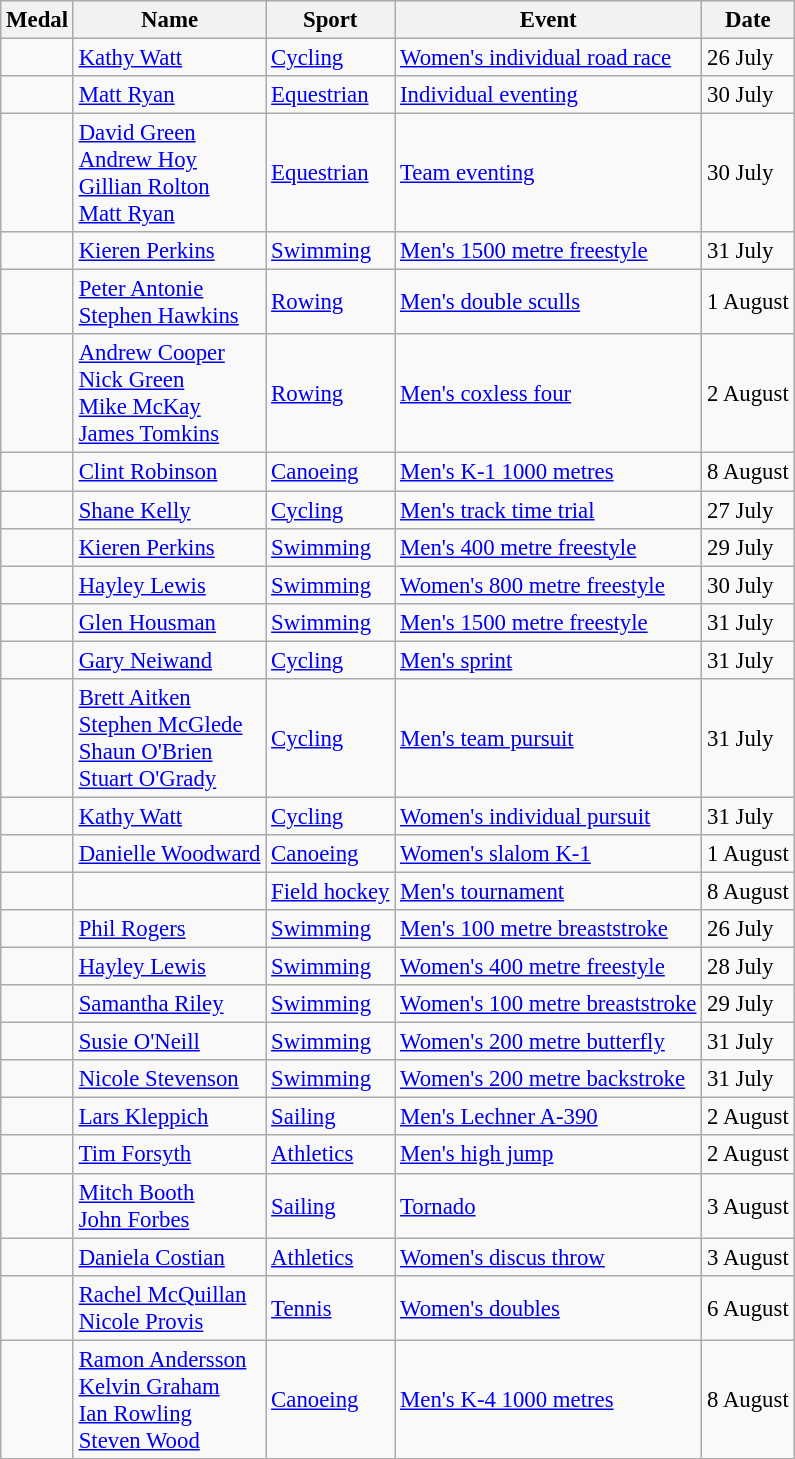<table class="wikitable sortable"  style="font-size:95%">
<tr>
<th>Medal</th>
<th>Name</th>
<th>Sport</th>
<th>Event</th>
<th>Date</th>
</tr>
<tr>
<td></td>
<td><a href='#'>Kathy Watt</a></td>
<td><a href='#'>Cycling</a></td>
<td><a href='#'>Women's individual road race</a></td>
<td>26 July</td>
</tr>
<tr>
<td></td>
<td><a href='#'>Matt Ryan</a></td>
<td><a href='#'>Equestrian</a></td>
<td><a href='#'>Individual eventing</a></td>
<td>30 July</td>
</tr>
<tr>
<td></td>
<td><a href='#'>David Green</a><br><a href='#'>Andrew Hoy</a><br><a href='#'>Gillian Rolton</a><br><a href='#'>Matt Ryan</a></td>
<td><a href='#'>Equestrian</a></td>
<td><a href='#'>Team eventing</a></td>
<td>30 July</td>
</tr>
<tr>
<td></td>
<td><a href='#'>Kieren Perkins</a></td>
<td><a href='#'>Swimming</a></td>
<td><a href='#'>Men's 1500 metre freestyle</a></td>
<td>31 July</td>
</tr>
<tr>
<td></td>
<td><a href='#'>Peter Antonie</a><br><a href='#'>Stephen Hawkins</a></td>
<td><a href='#'>Rowing</a></td>
<td><a href='#'>Men's double sculls</a></td>
<td>1 August</td>
</tr>
<tr>
<td></td>
<td><a href='#'>Andrew Cooper</a><br><a href='#'>Nick Green</a><br><a href='#'>Mike McKay</a><br><a href='#'>James Tomkins</a></td>
<td><a href='#'>Rowing</a></td>
<td><a href='#'>Men's coxless four</a></td>
<td>2 August</td>
</tr>
<tr>
<td></td>
<td><a href='#'>Clint Robinson</a></td>
<td><a href='#'>Canoeing</a></td>
<td><a href='#'>Men's K-1 1000 metres</a></td>
<td>8 August</td>
</tr>
<tr>
<td></td>
<td><a href='#'>Shane Kelly</a></td>
<td><a href='#'>Cycling</a></td>
<td><a href='#'>Men's track time trial</a></td>
<td>27 July</td>
</tr>
<tr>
<td></td>
<td><a href='#'>Kieren Perkins</a></td>
<td><a href='#'>Swimming</a></td>
<td><a href='#'>Men's 400 metre freestyle</a></td>
<td>29 July</td>
</tr>
<tr>
<td></td>
<td><a href='#'>Hayley Lewis</a></td>
<td><a href='#'>Swimming</a></td>
<td><a href='#'>Women's 800 metre freestyle</a></td>
<td>30 July</td>
</tr>
<tr>
<td></td>
<td><a href='#'>Glen Housman</a></td>
<td><a href='#'>Swimming</a></td>
<td><a href='#'>Men's 1500 metre freestyle</a></td>
<td>31 July</td>
</tr>
<tr>
<td></td>
<td><a href='#'>Gary Neiwand</a></td>
<td><a href='#'>Cycling</a></td>
<td><a href='#'>Men's sprint</a></td>
<td>31 July</td>
</tr>
<tr>
<td></td>
<td><a href='#'>Brett Aitken</a><br><a href='#'>Stephen McGlede</a><br><a href='#'>Shaun O'Brien</a><br><a href='#'>Stuart O'Grady</a></td>
<td><a href='#'>Cycling</a></td>
<td><a href='#'>Men's team pursuit</a></td>
<td>31 July</td>
</tr>
<tr>
<td></td>
<td><a href='#'>Kathy Watt</a></td>
<td><a href='#'>Cycling</a></td>
<td><a href='#'>Women's individual pursuit</a></td>
<td>31 July</td>
</tr>
<tr>
<td></td>
<td><a href='#'>Danielle Woodward</a></td>
<td><a href='#'>Canoeing</a></td>
<td><a href='#'>Women's slalom K-1</a></td>
<td>1 August</td>
</tr>
<tr>
<td></td>
<td><br></td>
<td><a href='#'>Field hockey</a></td>
<td><a href='#'>Men's tournament</a></td>
<td>8 August</td>
</tr>
<tr>
<td></td>
<td><a href='#'>Phil Rogers</a></td>
<td><a href='#'>Swimming</a></td>
<td><a href='#'>Men's 100 metre breaststroke</a></td>
<td>26 July</td>
</tr>
<tr>
<td></td>
<td><a href='#'>Hayley Lewis</a></td>
<td><a href='#'>Swimming</a></td>
<td><a href='#'>Women's 400 metre freestyle</a></td>
<td>28 July</td>
</tr>
<tr>
<td></td>
<td><a href='#'>Samantha Riley</a></td>
<td><a href='#'>Swimming</a></td>
<td><a href='#'>Women's 100 metre breaststroke</a></td>
<td>29 July</td>
</tr>
<tr>
<td></td>
<td><a href='#'>Susie O'Neill</a></td>
<td><a href='#'>Swimming</a></td>
<td><a href='#'>Women's 200 metre butterfly</a></td>
<td>31 July</td>
</tr>
<tr>
<td></td>
<td><a href='#'>Nicole Stevenson</a></td>
<td><a href='#'>Swimming</a></td>
<td><a href='#'>Women's 200 metre backstroke</a></td>
<td>31 July</td>
</tr>
<tr>
<td></td>
<td><a href='#'>Lars Kleppich</a></td>
<td><a href='#'>Sailing</a></td>
<td><a href='#'>Men's Lechner A-390</a></td>
<td>2 August</td>
</tr>
<tr>
<td></td>
<td><a href='#'>Tim Forsyth</a></td>
<td><a href='#'>Athletics</a></td>
<td><a href='#'>Men's high jump</a></td>
<td>2 August</td>
</tr>
<tr>
<td></td>
<td><a href='#'>Mitch Booth</a><br><a href='#'>John Forbes</a></td>
<td><a href='#'>Sailing</a></td>
<td><a href='#'>Tornado</a></td>
<td>3 August</td>
</tr>
<tr>
<td></td>
<td><a href='#'>Daniela Costian</a></td>
<td><a href='#'>Athletics</a></td>
<td><a href='#'>Women's discus throw</a></td>
<td>3 August</td>
</tr>
<tr>
<td></td>
<td><a href='#'>Rachel McQuillan</a><br><a href='#'>Nicole Provis</a></td>
<td><a href='#'>Tennis</a></td>
<td><a href='#'>Women's doubles</a></td>
<td>6 August</td>
</tr>
<tr>
<td></td>
<td><a href='#'>Ramon Andersson</a><br><a href='#'>Kelvin Graham</a><br><a href='#'>Ian Rowling</a><br><a href='#'>Steven Wood</a></td>
<td><a href='#'>Canoeing</a></td>
<td><a href='#'>Men's K-4 1000 metres</a></td>
<td>8 August</td>
</tr>
</table>
